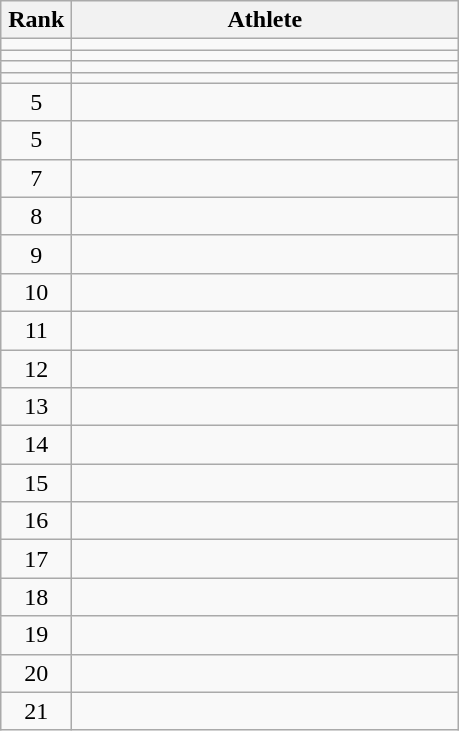<table class="wikitable" style="text-align: center;">
<tr>
<th width=40>Rank</th>
<th width=250>Athlete</th>
</tr>
<tr>
<td></td>
<td align="left"></td>
</tr>
<tr>
<td></td>
<td align="left"></td>
</tr>
<tr>
<td></td>
<td align="left"></td>
</tr>
<tr>
<td></td>
<td align="left"></td>
</tr>
<tr>
<td>5</td>
<td align="left"></td>
</tr>
<tr>
<td>5</td>
<td align="left"></td>
</tr>
<tr>
<td>7</td>
<td align="left"></td>
</tr>
<tr>
<td>8</td>
<td align="left"></td>
</tr>
<tr>
<td>9</td>
<td align="left"></td>
</tr>
<tr>
<td>10</td>
<td align="left"></td>
</tr>
<tr>
<td>11</td>
<td align="left"></td>
</tr>
<tr>
<td>12</td>
<td align="left"></td>
</tr>
<tr>
<td>13</td>
<td align="left"></td>
</tr>
<tr>
<td>14</td>
<td align="left"></td>
</tr>
<tr>
<td>15</td>
<td align="left"></td>
</tr>
<tr>
<td>16</td>
<td align="left"></td>
</tr>
<tr>
<td>17</td>
<td align="left"></td>
</tr>
<tr>
<td>18</td>
<td align="left"></td>
</tr>
<tr>
<td>19</td>
<td align="left"></td>
</tr>
<tr>
<td>20</td>
<td align="left"></td>
</tr>
<tr>
<td>21</td>
<td align="left"></td>
</tr>
</table>
